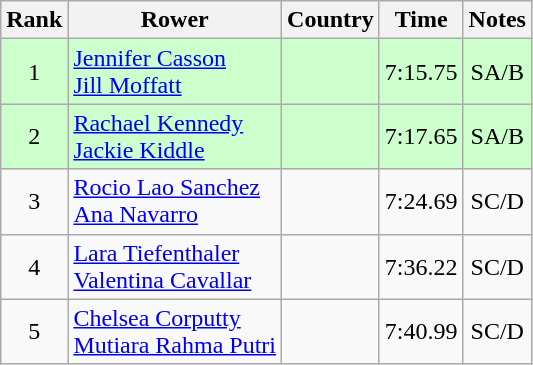<table class="wikitable" style="text-align:center">
<tr>
<th>Rank</th>
<th>Rower</th>
<th>Country</th>
<th>Time</th>
<th>Notes</th>
</tr>
<tr bgcolor=ccffcc>
<td>1</td>
<td align="left"><a href='#'>Jennifer Casson</a><br><a href='#'>Jill Moffatt</a></td>
<td align="left"></td>
<td>7:15.75</td>
<td>SA/B</td>
</tr>
<tr bgcolor=ccffcc>
<td>2</td>
<td align="left"><a href='#'>Rachael Kennedy</a><br><a href='#'>Jackie Kiddle</a></td>
<td align="left"></td>
<td>7:17.65</td>
<td>SA/B</td>
</tr>
<tr>
<td>3</td>
<td align="left"><a href='#'>Rocio Lao Sanchez</a><br><a href='#'>Ana Navarro</a></td>
<td align="left"></td>
<td>7:24.69</td>
<td>SC/D</td>
</tr>
<tr>
<td>4</td>
<td align="left"><a href='#'>Lara Tiefenthaler</a><br><a href='#'>Valentina Cavallar</a></td>
<td align="left"></td>
<td>7:36.22</td>
<td>SC/D</td>
</tr>
<tr>
<td>5</td>
<td align="left"><a href='#'>Chelsea Corputty</a><br><a href='#'>Mutiara Rahma Putri</a></td>
<td align="left"></td>
<td>7:40.99</td>
<td>SC/D</td>
</tr>
</table>
